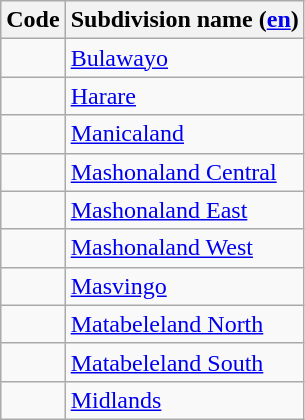<table class="wikitable sortable">
<tr>
<th>Code</th>
<th>Subdivision name (<a href='#'>en</a>)</th>
</tr>
<tr>
<td></td>
<td><a href='#'>Bulawayo</a></td>
</tr>
<tr>
<td></td>
<td><a href='#'>Harare</a></td>
</tr>
<tr>
<td></td>
<td><a href='#'>Manicaland</a></td>
</tr>
<tr>
<td></td>
<td><a href='#'>Mashonaland Central</a></td>
</tr>
<tr>
<td></td>
<td><a href='#'>Mashonaland East</a></td>
</tr>
<tr>
<td></td>
<td><a href='#'>Mashonaland West</a></td>
</tr>
<tr>
<td></td>
<td><a href='#'>Masvingo</a></td>
</tr>
<tr>
<td></td>
<td><a href='#'>Matabeleland North</a></td>
</tr>
<tr>
<td></td>
<td><a href='#'>Matabeleland South</a></td>
</tr>
<tr>
<td></td>
<td><a href='#'>Midlands</a></td>
</tr>
</table>
